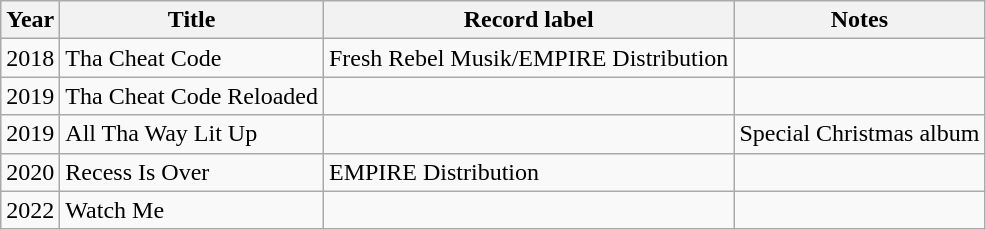<table class="wikitable">
<tr>
<th>Year</th>
<th>Title</th>
<th>Record label</th>
<th>Notes</th>
</tr>
<tr>
<td>2018</td>
<td>Tha Cheat Code</td>
<td>Fresh Rebel Musik/EMPIRE Distribution</td>
<td></td>
</tr>
<tr>
<td>2019</td>
<td>Tha Cheat Code Reloaded</td>
<td></td>
<td></td>
</tr>
<tr>
<td>2019</td>
<td>All Tha Way Lit Up</td>
<td></td>
<td>Special Christmas album</td>
</tr>
<tr>
<td>2020</td>
<td>Recess Is Over</td>
<td>EMPIRE Distribution</td>
<td></td>
</tr>
<tr>
<td>2022</td>
<td>Watch Me</td>
<td></td>
<td></td>
</tr>
</table>
